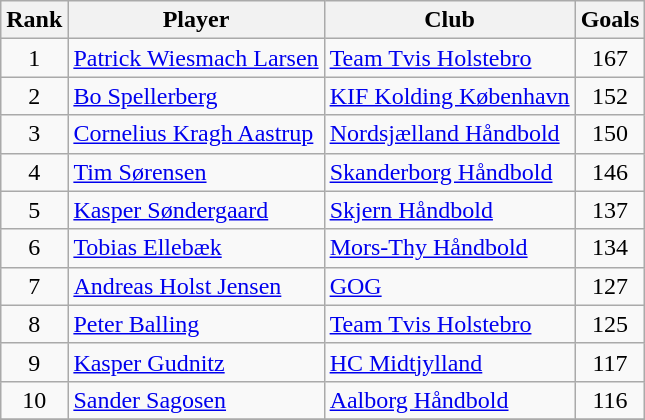<table class="wikitable sortable" style="text-align:center">
<tr>
<th>Rank</th>
<th>Player</th>
<th>Club</th>
<th>Goals</th>
</tr>
<tr>
<td>1</td>
<td style="text-align:left"> <a href='#'>Patrick Wiesmach Larsen</a></td>
<td style="text-align:left"><a href='#'>Team Tvis Holstebro</a></td>
<td>167</td>
</tr>
<tr>
<td>2</td>
<td style="text-align:left"> <a href='#'>Bo Spellerberg</a></td>
<td style="text-align:left"><a href='#'>KIF Kolding København</a></td>
<td>152</td>
</tr>
<tr>
<td>3</td>
<td style="text-align:left"> <a href='#'>Cornelius Kragh Aastrup</a></td>
<td style="text-align:left"><a href='#'>Nordsjælland Håndbold</a></td>
<td>150</td>
</tr>
<tr>
<td>4</td>
<td style="text-align:left"> <a href='#'>Tim Sørensen</a></td>
<td style="text-align:left"><a href='#'>Skanderborg Håndbold</a></td>
<td>146</td>
</tr>
<tr>
<td>5</td>
<td style="text-align:left"> <a href='#'>Kasper Søndergaard</a></td>
<td style="text-align:left"><a href='#'>Skjern Håndbold</a></td>
<td>137</td>
</tr>
<tr>
<td>6</td>
<td style="text-align:left"> <a href='#'>Tobias Ellebæk</a></td>
<td style="text-align:left"><a href='#'>Mors-Thy Håndbold</a></td>
<td>134</td>
</tr>
<tr>
<td>7</td>
<td style="text-align:left"> <a href='#'>Andreas Holst Jensen</a></td>
<td style="text-align:left"><a href='#'>GOG</a></td>
<td>127</td>
</tr>
<tr>
<td>8</td>
<td style="text-align:left"> <a href='#'>Peter Balling</a></td>
<td style="text-align:left"><a href='#'>Team Tvis Holstebro</a></td>
<td>125</td>
</tr>
<tr>
<td>9</td>
<td style="text-align:left"> <a href='#'>Kasper Gudnitz</a></td>
<td style="text-align:left"><a href='#'>HC Midtjylland</a></td>
<td>117</td>
</tr>
<tr>
<td>10</td>
<td style="text-align:left"> <a href='#'>Sander Sagosen</a></td>
<td style="text-align:left"><a href='#'>Aalborg Håndbold</a></td>
<td>116</td>
</tr>
<tr>
</tr>
</table>
